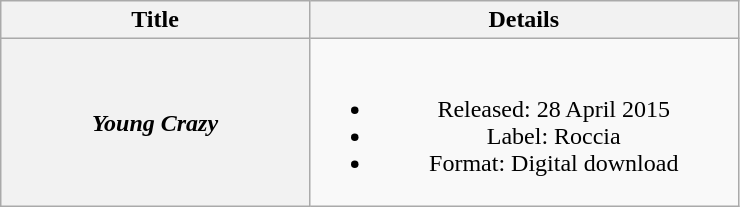<table class="wikitable plainrowheaders" style="text-align:center;">
<tr>
<th scope="col" style="width:12.4em;">Title</th>
<th scope="col" style="width:17.4em;">Details</th>
</tr>
<tr>
<th scope="row"><em>Young Crazy</em></th>
<td><br><ul><li>Released: 28 April 2015</li><li>Label: Roccia</li><li>Format: Digital download</li></ul></td>
</tr>
</table>
